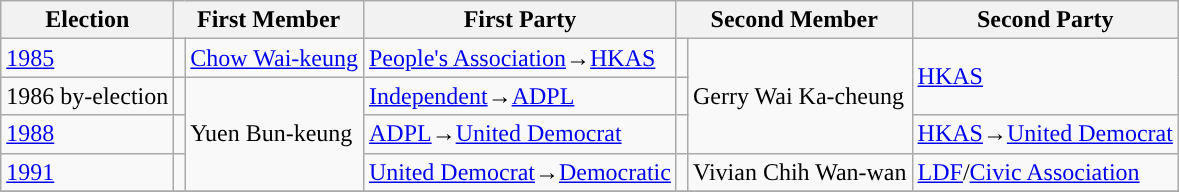<table class="wikitable">
<tr>
<th>Election</th>
<th colspan="2">First Member</th>
<th>First Party</th>
<th colspan="2">Second Member</th>
<th>Second Party</th>
</tr>
<tr>
<td><a href='#'>1985</a></td>
<td style="color:inherit;background-color:"></td>
<td><a href='#'>Chow Wai-keung</a></td>
<td><a href='#'>People's Association</a>→<a href='#'>HKAS</a></td>
<td style="color:inherit;background-color:"></td>
<td rowspan=3>Gerry Wai Ka-cheung</td>
<td rowspan=2><a href='#'>HKAS</a></td>
</tr>
<tr>
<td>1986 by-election</td>
<td style="color:inherit;background-color:"></td>
<td rowspan=3>Yuen Bun-keung</td>
<td><a href='#'>Independent</a>→<a href='#'>ADPL</a></td>
<td style="color:inherit;background-color:"></td>
</tr>
<tr>
<td><a href='#'>1988</a></td>
<td style="color:inherit;background-color:"></td>
<td><a href='#'>ADPL</a>→<a href='#'>United Democrat</a></td>
<td style="color:inherit;background-color:"></td>
<td><a href='#'>HKAS</a>→<a href='#'>United Democrat</a></td>
</tr>
<tr>
<td><a href='#'>1991</a></td>
<td style="color:inherit;background-color:"></td>
<td><a href='#'>United Democrat</a>→<a href='#'>Democratic</a></td>
<td style="color:inherit;background-color:"></td>
<td>Vivian Chih Wan-wan</td>
<td><a href='#'>LDF</a>/<a href='#'>Civic Association</a></td>
</tr>
<tr>
</tr>
</table>
